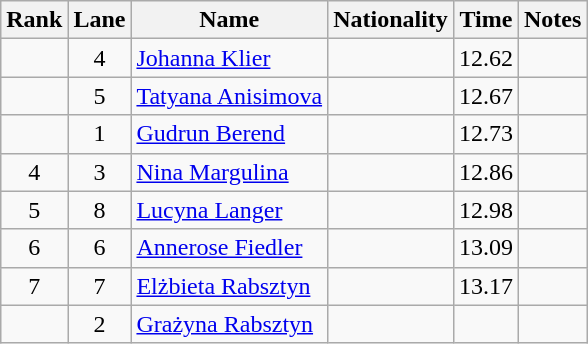<table class="wikitable sortable" style="text-align:center">
<tr>
<th>Rank</th>
<th>Lane</th>
<th>Name</th>
<th>Nationality</th>
<th>Time</th>
<th>Notes</th>
</tr>
<tr>
<td></td>
<td>4</td>
<td align=left><a href='#'>Johanna Klier</a></td>
<td align=left></td>
<td>12.62</td>
<td></td>
</tr>
<tr>
<td></td>
<td>5</td>
<td align=left><a href='#'>Tatyana Anisimova</a></td>
<td align=left></td>
<td>12.67</td>
<td></td>
</tr>
<tr>
<td></td>
<td>1</td>
<td align=left><a href='#'>Gudrun Berend</a></td>
<td align=left></td>
<td>12.73</td>
<td></td>
</tr>
<tr>
<td>4</td>
<td>3</td>
<td align=left><a href='#'>Nina Margulina</a></td>
<td align=left></td>
<td>12.86</td>
<td></td>
</tr>
<tr>
<td>5</td>
<td>8</td>
<td align=left><a href='#'>Lucyna Langer</a></td>
<td align=left></td>
<td>12.98</td>
<td></td>
</tr>
<tr>
<td>6</td>
<td>6</td>
<td align=left><a href='#'>Annerose Fiedler</a></td>
<td align=left></td>
<td>13.09</td>
<td></td>
</tr>
<tr>
<td>7</td>
<td>7</td>
<td align=left><a href='#'>Elżbieta Rabsztyn</a></td>
<td align=left></td>
<td>13.17</td>
<td></td>
</tr>
<tr>
<td></td>
<td>2</td>
<td align=left><a href='#'>Grażyna Rabsztyn</a></td>
<td align=left></td>
<td></td>
<td></td>
</tr>
</table>
